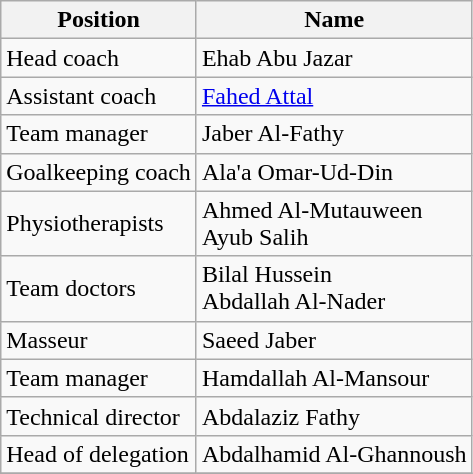<table class="wikitable">
<tr>
<th>Position</th>
<th>Name</th>
</tr>
<tr |->
<td>Head coach</td>
<td> Ehab Abu Jazar</td>
</tr>
<tr>
<td>Assistant coach</td>
<td> <a href='#'>Fahed Attal</a></td>
</tr>
<tr>
<td>Team manager</td>
<td> Jaber Al-Fathy</td>
</tr>
<tr>
<td>Goalkeeping coach</td>
<td> Ala'a Omar-Ud-Din</td>
</tr>
<tr>
<td>Physiotherapists</td>
<td> Ahmed Al-Mutauween<br> Ayub Salih</td>
</tr>
<tr>
<td>Team doctors</td>
<td> Bilal Hussein<br> Abdallah Al-Nader</td>
</tr>
<tr>
<td>Masseur</td>
<td> Saeed Jaber</td>
</tr>
<tr>
<td>Team manager</td>
<td> Hamdallah Al-Mansour</td>
</tr>
<tr>
<td>Technical director</td>
<td> Abdalaziz Fathy</td>
</tr>
<tr>
<td>Head of delegation</td>
<td> Abdalhamid Al-Ghannoush</td>
</tr>
<tr>
</tr>
</table>
